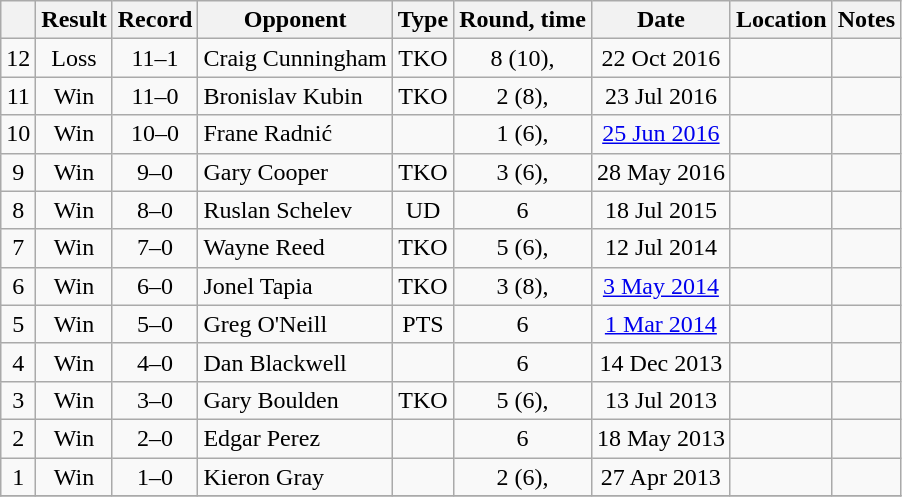<table class="wikitable" style="text-align:center">
<tr>
<th></th>
<th>Result</th>
<th>Record</th>
<th>Opponent</th>
<th>Type</th>
<th>Round, time</th>
<th>Date</th>
<th>Location</th>
<th>Notes</th>
</tr>
<tr>
<td>12</td>
<td>Loss</td>
<td>11–1</td>
<td style="text-align:left;">Craig Cunningham</td>
<td>TKO</td>
<td>8 (10), </td>
<td>22 Oct 2016</td>
<td style="text-align:left;"></td>
<td style="text-align:left;"></td>
</tr>
<tr>
<td>11</td>
<td>Win</td>
<td>11–0</td>
<td style="text-align:left;">Bronislav Kubin</td>
<td>TKO</td>
<td>2 (8), </td>
<td>23 Jul 2016</td>
<td style="text-align:left;"></td>
<td></td>
</tr>
<tr>
<td>10</td>
<td>Win</td>
<td>10–0</td>
<td style="text-align:left;">Frane Radnić</td>
<td></td>
<td>1 (6), </td>
<td><a href='#'>25 Jun 2016</a></td>
<td style="text-align:left;"></td>
<td></td>
</tr>
<tr>
<td>9</td>
<td>Win</td>
<td>9–0</td>
<td style="text-align:left;">Gary Cooper</td>
<td>TKO</td>
<td>3 (6), </td>
<td>28 May 2016</td>
<td style="text-align:left;"></td>
<td></td>
</tr>
<tr>
<td>8</td>
<td>Win</td>
<td>8–0</td>
<td style="text-align:left;">Ruslan Schelev</td>
<td>UD</td>
<td>6</td>
<td>18 Jul 2015</td>
<td style="text-align:left;"></td>
<td></td>
</tr>
<tr>
<td>7</td>
<td>Win</td>
<td>7–0</td>
<td style="text-align:left;">Wayne Reed</td>
<td>TKO</td>
<td>5 (6), </td>
<td>12 Jul 2014</td>
<td style="text-align:left;"></td>
<td></td>
</tr>
<tr>
<td>6</td>
<td>Win</td>
<td>6–0</td>
<td style="text-align:left;">Jonel Tapia</td>
<td>TKO</td>
<td>3 (8), </td>
<td><a href='#'>3 May 2014</a></td>
<td style="text-align:left;"></td>
<td></td>
</tr>
<tr>
<td>5</td>
<td>Win</td>
<td>5–0</td>
<td style="text-align:left;">Greg O'Neill</td>
<td>PTS</td>
<td>6</td>
<td><a href='#'>1 Mar 2014</a></td>
<td style="text-align:left;"></td>
<td></td>
</tr>
<tr>
<td>4</td>
<td>Win</td>
<td>4–0</td>
<td style="text-align:left;">Dan Blackwell</td>
<td></td>
<td>6</td>
<td>14 Dec 2013</td>
<td style="text-align:left;"></td>
<td></td>
</tr>
<tr>
<td>3</td>
<td>Win</td>
<td>3–0</td>
<td style="text-align:left;">Gary Boulden</td>
<td>TKO</td>
<td>5 (6), </td>
<td>13 Jul 2013</td>
<td style="text-align:left;"></td>
<td></td>
</tr>
<tr>
<td>2</td>
<td>Win</td>
<td>2–0</td>
<td style="text-align:left;">Edgar Perez</td>
<td></td>
<td>6</td>
<td>18 May 2013</td>
<td style="text-align:left;"></td>
<td></td>
</tr>
<tr>
<td>1</td>
<td>Win</td>
<td>1–0</td>
<td style="text-align:left;">Kieron Gray</td>
<td></td>
<td>2 (6), </td>
<td>27 Apr 2013</td>
<td style="text-align:left;"></td>
<td></td>
</tr>
<tr>
</tr>
</table>
